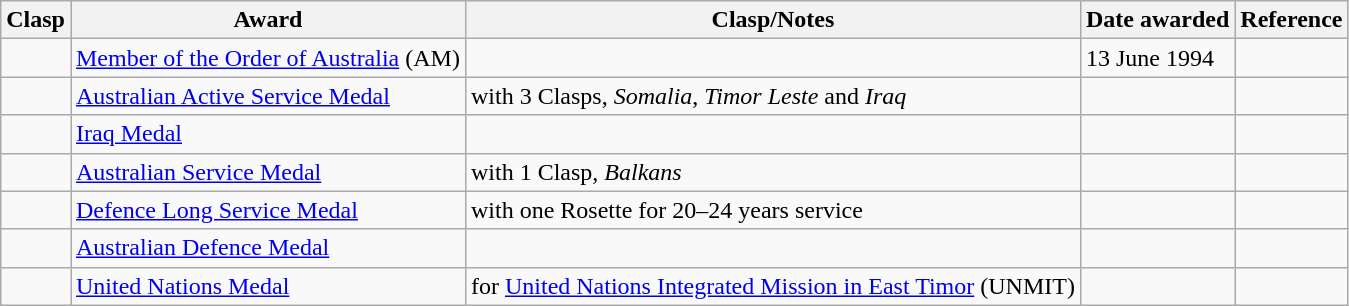<table class="wikitable">
<tr>
<th>Clasp</th>
<th>Award</th>
<th>Clasp/Notes</th>
<th>Date awarded</th>
<th>Reference</th>
</tr>
<tr>
<td></td>
<td><a href='#'>Member of the Order of Australia</a> (AM)</td>
<td></td>
<td>13 June 1994</td>
<td></td>
</tr>
<tr>
<td></td>
<td><a href='#'>Australian Active Service Medal</a></td>
<td>with 3 Clasps, <em>Somalia</em>, <em>Timor Leste</em> and <em>Iraq</em></td>
<td></td>
<td></td>
</tr>
<tr>
<td></td>
<td><a href='#'>Iraq Medal</a></td>
<td></td>
<td></td>
<td></td>
</tr>
<tr>
<td></td>
<td><a href='#'>Australian Service Medal</a></td>
<td>with 1 Clasp, <em>Balkans</em></td>
<td></td>
<td></td>
</tr>
<tr>
<td></td>
<td><a href='#'>Defence Long Service Medal</a></td>
<td>with one Rosette for 20–24 years service</td>
<td></td>
<td></td>
</tr>
<tr>
<td></td>
<td><a href='#'>Australian Defence Medal</a></td>
<td></td>
<td></td>
<td></td>
</tr>
<tr>
<td></td>
<td><a href='#'>United Nations Medal</a></td>
<td>for <a href='#'>United Nations Integrated Mission in East Timor</a> (UNMIT)</td>
<td></td>
<td></td>
</tr>
</table>
